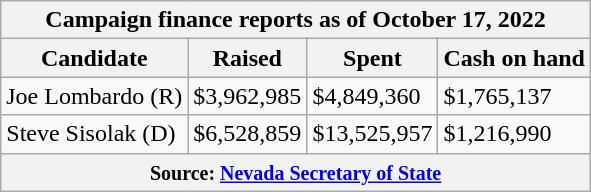<table class="wikitable sortable">
<tr>
<th colspan=4>Campaign finance reports as of October 17, 2022</th>
</tr>
<tr style="text-align:center;">
<th>Candidate</th>
<th>Raised</th>
<th>Spent</th>
<th>Cash on hand</th>
</tr>
<tr>
<td>Joe Lombardo (R)</td>
<td>$3,962,985</td>
<td>$4,849,360</td>
<td>$1,765,137</td>
</tr>
<tr>
<td>Steve Sisolak (D)</td>
<td>$6,528,859</td>
<td>$13,525,957</td>
<td>$1,216,990</td>
</tr>
<tr>
<th colspan="4"><small>Source: <a href='#'>Nevada Secretary of State</a></small></th>
</tr>
</table>
